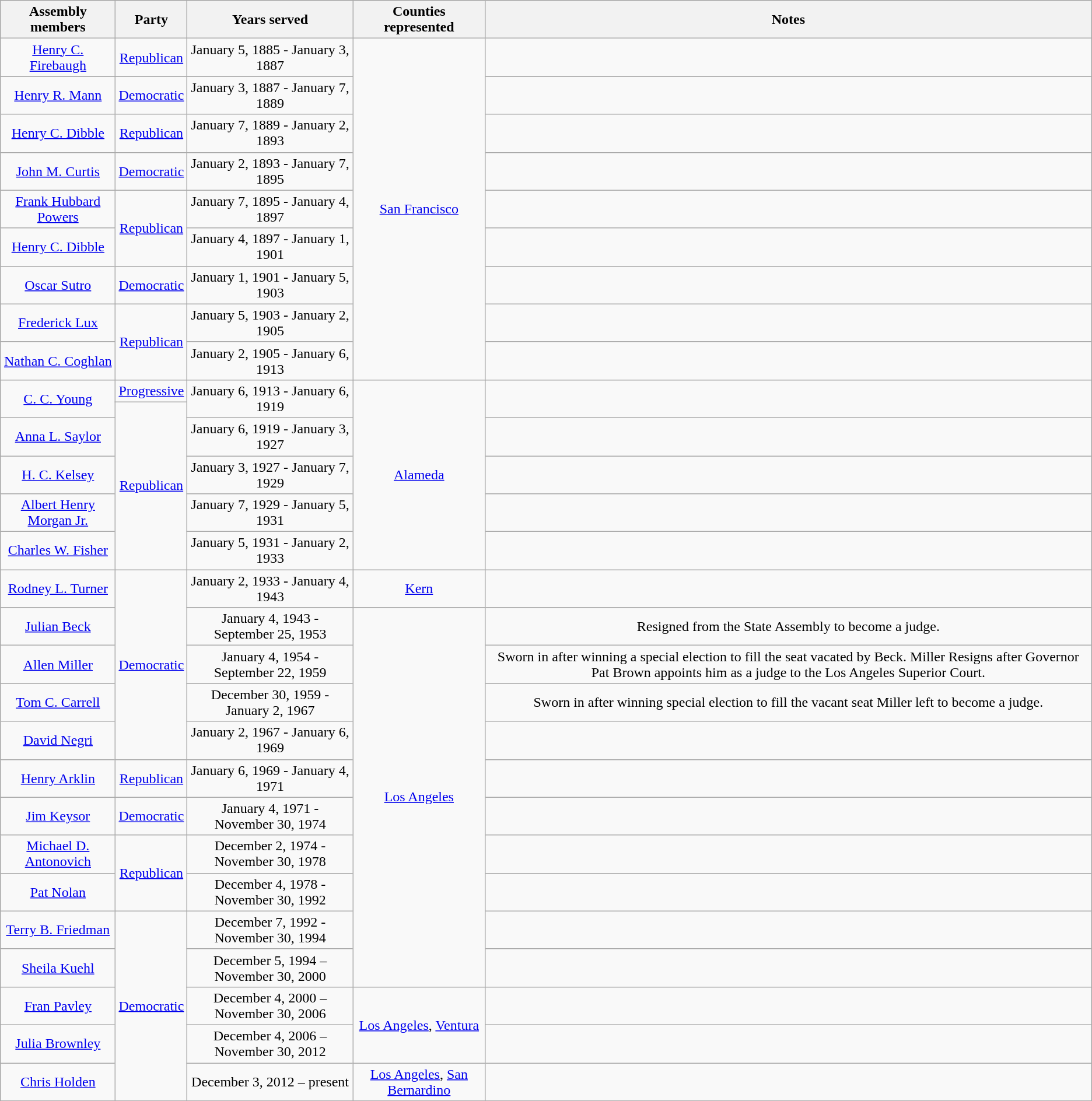<table class=wikitable style="text-align:center">
<tr>
<th>Assembly members</th>
<th>Party</th>
<th>Years served</th>
<th>Counties represented</th>
<th>Notes</th>
</tr>
<tr>
<td><a href='#'>Henry C. Firebaugh</a></td>
<td><a href='#'>Republican</a></td>
<td>January 5, 1885 - January 3, 1887</td>
<td rowspan=9><a href='#'>San Francisco</a></td>
<td></td>
</tr>
<tr>
<td><a href='#'>Henry R. Mann</a></td>
<td><a href='#'>Democratic</a></td>
<td>January 3, 1887 - January 7, 1889</td>
<td></td>
</tr>
<tr>
<td><a href='#'>Henry C. Dibble</a></td>
<td><a href='#'>Republican</a></td>
<td>January 7, 1889 - January 2, 1893</td>
<td></td>
</tr>
<tr>
<td><a href='#'>John M. Curtis</a></td>
<td><a href='#'>Democratic</a></td>
<td>January 2, 1893 - January 7, 1895</td>
<td></td>
</tr>
<tr>
<td><a href='#'>Frank Hubbard Powers</a></td>
<td rowspan=2 ><a href='#'>Republican</a></td>
<td>January 7, 1895 - January 4, 1897</td>
<td></td>
</tr>
<tr>
<td><a href='#'>Henry C. Dibble</a></td>
<td>January 4, 1897 - January 1, 1901</td>
<td></td>
</tr>
<tr>
<td><a href='#'>Oscar Sutro</a></td>
<td><a href='#'>Democratic</a></td>
<td>January 1, 1901 - January 5, 1903</td>
<td></td>
</tr>
<tr>
<td><a href='#'>Frederick Lux</a></td>
<td rowspan=3 ><a href='#'>Republican</a></td>
<td>January 5, 1903 - January 2, 1905</td>
<td></td>
</tr>
<tr>
<td><a href='#'>Nathan C. Coghlan</a></td>
<td>January 2, 1905 - January 6, 1913</td>
<td></td>
</tr>
<tr>
<td rowspan=3><a href='#'>C. C. Young</a></td>
<td rowspan=3>January 6, 1913 - January 6, 1919</td>
<td rowspan=7><a href='#'>Alameda</a></td>
<td rowspan=3></td>
</tr>
<tr>
<td><a href='#'>Progressive</a></td>
</tr>
<tr>
<td rowspan=5 ><a href='#'>Republican</a></td>
</tr>
<tr>
<td><a href='#'>Anna L. Saylor</a></td>
<td>January 6, 1919 - January 3, 1927</td>
<td></td>
</tr>
<tr>
<td><a href='#'>H. C. Kelsey</a></td>
<td>January 3, 1927 - January 7, 1929</td>
<td></td>
</tr>
<tr>
<td><a href='#'>Albert Henry Morgan Jr.</a></td>
<td>January 7, 1929 - January 5, 1931</td>
<td></td>
</tr>
<tr>
<td><a href='#'>Charles W. Fisher</a></td>
<td>January 5, 1931 - January 2, 1933</td>
<td></td>
</tr>
<tr>
<td><a href='#'>Rodney L. Turner</a></td>
<td rowspan=5 ><a href='#'>Democratic</a></td>
<td>January 2, 1933 - January 4, 1943</td>
<td><a href='#'>Kern</a></td>
<td></td>
</tr>
<tr>
<td><a href='#'>Julian Beck</a></td>
<td>January 4, 1943 - September 25, 1953</td>
<td rowspan=11><a href='#'>Los Angeles</a></td>
<td>Resigned from the State Assembly to become a judge.</td>
</tr>
<tr>
<td><a href='#'>Allen Miller</a></td>
<td>January 4, 1954 - September 22, 1959</td>
<td>Sworn in after winning a special election to fill the seat vacated by Beck. Miller Resigns after Governor Pat Brown appoints him as a judge to the Los Angeles Superior Court.</td>
</tr>
<tr>
<td><a href='#'>Tom C. Carrell</a></td>
<td>December 30, 1959 - January 2, 1967</td>
<td>Sworn in after winning special election to fill the vacant seat Miller left to become a judge.</td>
</tr>
<tr>
<td><a href='#'>David Negri</a></td>
<td>January 2, 1967 - January 6, 1969</td>
<td></td>
</tr>
<tr>
<td><a href='#'>Henry Arklin</a></td>
<td><a href='#'>Republican</a></td>
<td>January 6, 1969 - January 4, 1971</td>
<td></td>
</tr>
<tr>
<td><a href='#'>Jim Keysor</a></td>
<td><a href='#'>Democratic</a></td>
<td>January 4, 1971 - November 30, 1974</td>
<td></td>
</tr>
<tr>
<td><a href='#'>Michael D. Antonovich</a></td>
<td rowspan=2 ><a href='#'>Republican</a></td>
<td>December 2, 1974 - November 30, 1978</td>
<td></td>
</tr>
<tr>
<td><a href='#'>Pat Nolan</a></td>
<td>December 4, 1978 - November 30, 1992</td>
<td></td>
</tr>
<tr>
<td><a href='#'>Terry B. Friedman</a></td>
<td rowspan=6 ><a href='#'>Democratic</a></td>
<td>December 7, 1992 - November 30, 1994</td>
<td></td>
</tr>
<tr>
<td><a href='#'>Sheila Kuehl</a></td>
<td>December 5, 1994 – November 30, 2000</td>
<td></td>
</tr>
<tr>
<td rowspan=2><a href='#'>Fran Pavley</a></td>
<td rowspan=2>December 4, 2000 – November 30, 2006</td>
<td rowspan=2></td>
</tr>
<tr>
<td rowspan=2><a href='#'>Los Angeles</a>, <a href='#'>Ventura</a></td>
</tr>
<tr>
<td><a href='#'>Julia Brownley</a></td>
<td>December 4, 2006 – November 30, 2012</td>
<td></td>
</tr>
<tr>
<td><a href='#'>Chris Holden</a></td>
<td>December 3, 2012 – present</td>
<td><a href='#'>Los Angeles</a>, <a href='#'>San Bernardino</a></td>
<td></td>
</tr>
<tr>
</tr>
</table>
